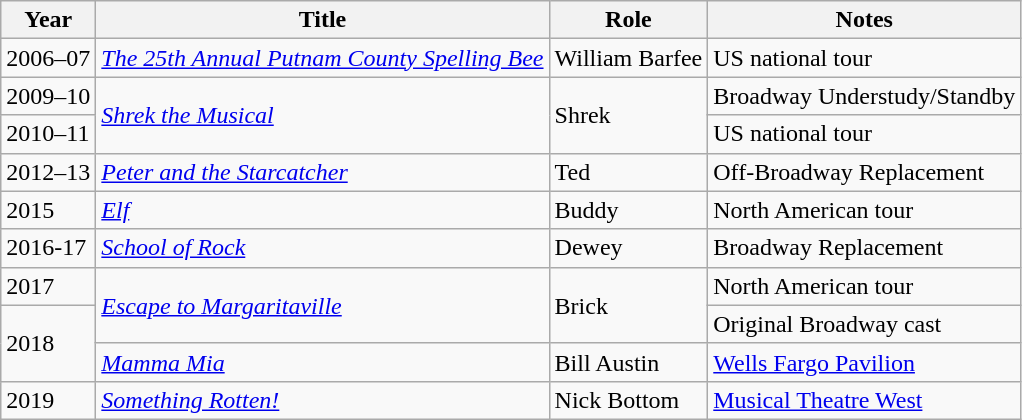<table class="wikitable">
<tr>
<th>Year</th>
<th>Title</th>
<th>Role</th>
<th>Notes</th>
</tr>
<tr>
<td>2006–07</td>
<td><em><a href='#'>The 25th Annual Putnam County Spelling Bee</a></em></td>
<td>William Barfee</td>
<td>US national tour</td>
</tr>
<tr>
<td>2009–10</td>
<td rowspan=2><em><a href='#'>Shrek the Musical</a></em></td>
<td rowspan=2>Shrek</td>
<td>Broadway Understudy/Standby</td>
</tr>
<tr>
<td>2010–11</td>
<td>US national tour</td>
</tr>
<tr>
<td>2012–13</td>
<td><em><a href='#'>Peter and the Starcatcher</a></em></td>
<td>Ted</td>
<td>Off-Broadway Replacement</td>
</tr>
<tr>
<td>2015</td>
<td><em><a href='#'>Elf</a></em></td>
<td>Buddy</td>
<td>North American tour</td>
</tr>
<tr>
<td>2016-17</td>
<td><em><a href='#'>School of Rock</a></em></td>
<td>Dewey</td>
<td>Broadway Replacement</td>
</tr>
<tr>
<td>2017</td>
<td rowspan=2><em><a href='#'>Escape to Margaritaville</a></em></td>
<td rowspan=2>Brick</td>
<td>North American tour</td>
</tr>
<tr>
<td rowspan=2>2018</td>
<td>Original Broadway cast</td>
</tr>
<tr>
<td><em><a href='#'>Mamma Mia</a></em></td>
<td>Bill Austin</td>
<td><a href='#'>Wells Fargo Pavilion</a></td>
</tr>
<tr>
<td>2019</td>
<td><em><a href='#'>Something Rotten!</a></em></td>
<td>Nick Bottom</td>
<td><a href='#'>Musical Theatre West</a></td>
</tr>
</table>
